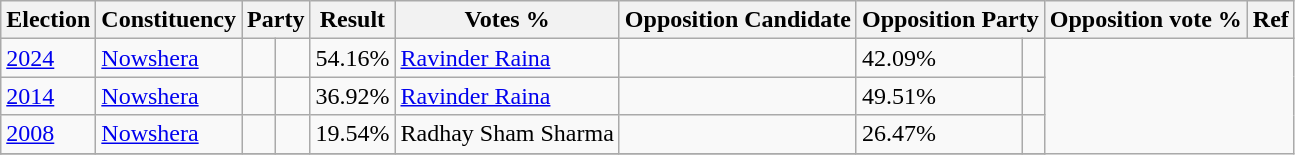<table class="wikitable sortable">
<tr>
<th>Election</th>
<th>Constituency</th>
<th colspan="2">Party</th>
<th>Result</th>
<th>Votes %</th>
<th>Opposition Candidate</th>
<th colspan="2">Opposition Party</th>
<th>Opposition vote %</th>
<th>Ref</th>
</tr>
<tr>
<td><a href='#'>2024</a></td>
<td><a href='#'>Nowshera</a></td>
<td></td>
<td></td>
<td>54.16%</td>
<td><a href='#'>Ravinder Raina</a></td>
<td></td>
<td>42.09%</td>
<td></td>
</tr>
<tr>
<td><a href='#'>2014</a></td>
<td><a href='#'>Nowshera</a></td>
<td></td>
<td></td>
<td>36.92%</td>
<td><a href='#'>Ravinder Raina</a></td>
<td></td>
<td>49.51%</td>
<td></td>
</tr>
<tr>
<td><a href='#'>2008</a></td>
<td><a href='#'>Nowshera</a></td>
<td></td>
<td></td>
<td>19.54%</td>
<td>Radhay Sham Sharma</td>
<td></td>
<td>26.47%</td>
<td></td>
</tr>
<tr>
</tr>
</table>
